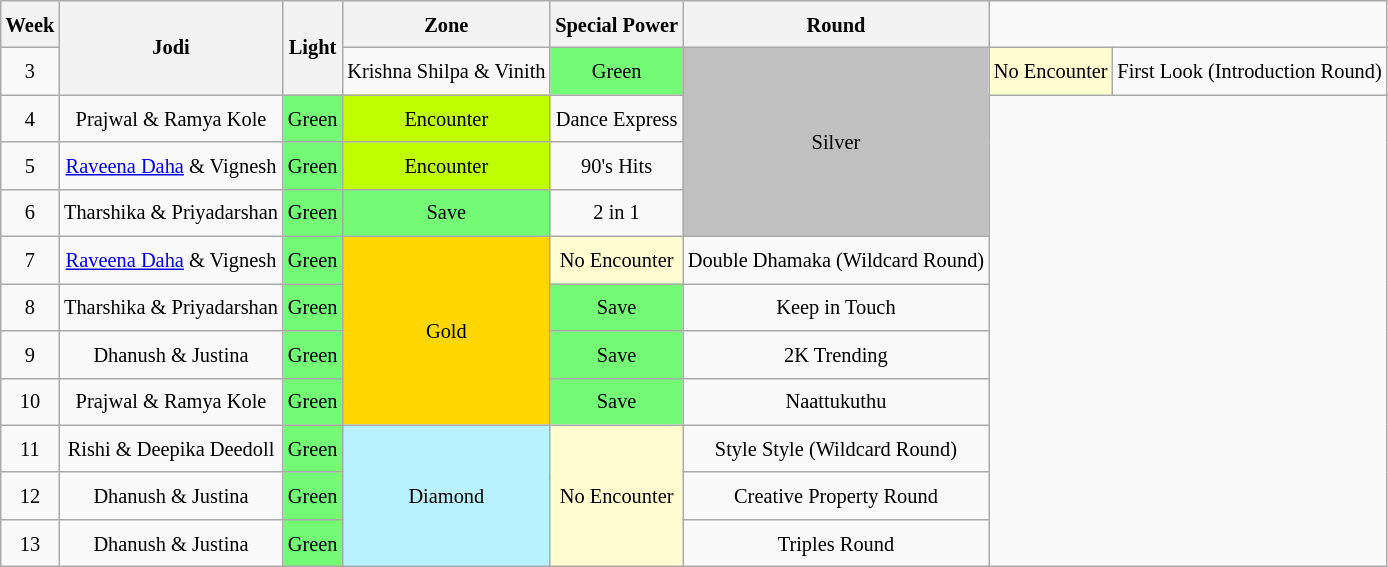<table class = "wikitable sortable" style=" text-align:center; font-size:85%;  line-height:25px; width:auto;">
<tr>
<th colspan="1">Week</th>
<th rowspan="2">Jodi</th>
<th rowspan="2">Light</th>
<th colspan="1">Zone</th>
<th colspan="1">Special Power</th>
<th colspan="1">Round</th>
</tr>
<tr>
<td>3</td>
<td>Krishna Shilpa & Vinith</td>
<td style ="background:#73FB76;">Green</td>
<td rowspan="4" style ="background:#c0c0c0;">Silver</td>
<td style="background:#FFFDD0;">No Encounter</td>
<td>First Look (Introduction Round)</td>
</tr>
<tr>
<td>4</td>
<td>Prajwal & Ramya Kole</td>
<td style ="background:#73FB76;">Green</td>
<td style ="background:#BFFF00;">Encounter</td>
<td>Dance Express</td>
</tr>
<tr>
<td>5</td>
<td><a href='#'>Raveena Daha</a> & Vignesh</td>
<td style ="background:#73FB76;">Green</td>
<td style ="background:#BFFF00;">Encounter</td>
<td>90's Hits</td>
</tr>
<tr>
<td>6</td>
<td>Tharshika & Priyadarshan</td>
<td style ="background:#73FB76;">Green</td>
<td style ="background:#73FB76;">Save</td>
<td>2 in 1</td>
</tr>
<tr>
<td>7</td>
<td><a href='#'>Raveena Daha</a> & Vignesh</td>
<td style ="background:#73FB76;">Green</td>
<td rowspan="4" style ="background:#ffd700;">Gold</td>
<td style="background:#FFFDD0;">No Encounter</td>
<td>Double Dhamaka (Wildcard Round)</td>
</tr>
<tr>
<td>8</td>
<td>Tharshika & Priyadarshan</td>
<td style ="background:#73FB76;">Green</td>
<td style ="background:#73FB76;">Save</td>
<td>Keep in Touch</td>
</tr>
<tr>
<td>9</td>
<td>Dhanush & Justina</td>
<td style ="background:#73FB76;">Green</td>
<td style ="background:#73FB76;">Save</td>
<td>2K Trending</td>
</tr>
<tr>
<td>10</td>
<td>Prajwal & Ramya Kole</td>
<td style ="background:#73FB76;">Green</td>
<td style ="background:#73FB76;">Save</td>
<td>Naattukuthu</td>
</tr>
<tr>
<td>11</td>
<td>Rishi & Deepika Deedoll</td>
<td style ="background:#73FB76;">Green</td>
<td rowspan="3" style ="background:#b9f2ff;">Diamond</td>
<td rowspan="3" style="background:#FFFDD0;">No Encounter</td>
<td>Style Style (Wildcard Round)</td>
</tr>
<tr>
<td>12</td>
<td>Dhanush & Justina</td>
<td style ="background:#73FB76;">Green</td>
<td>Creative Property Round</td>
</tr>
<tr>
<td>13</td>
<td>Dhanush & Justina</td>
<td style ="background:#73FB76;">Green</td>
<td>Triples Round</td>
</tr>
</table>
